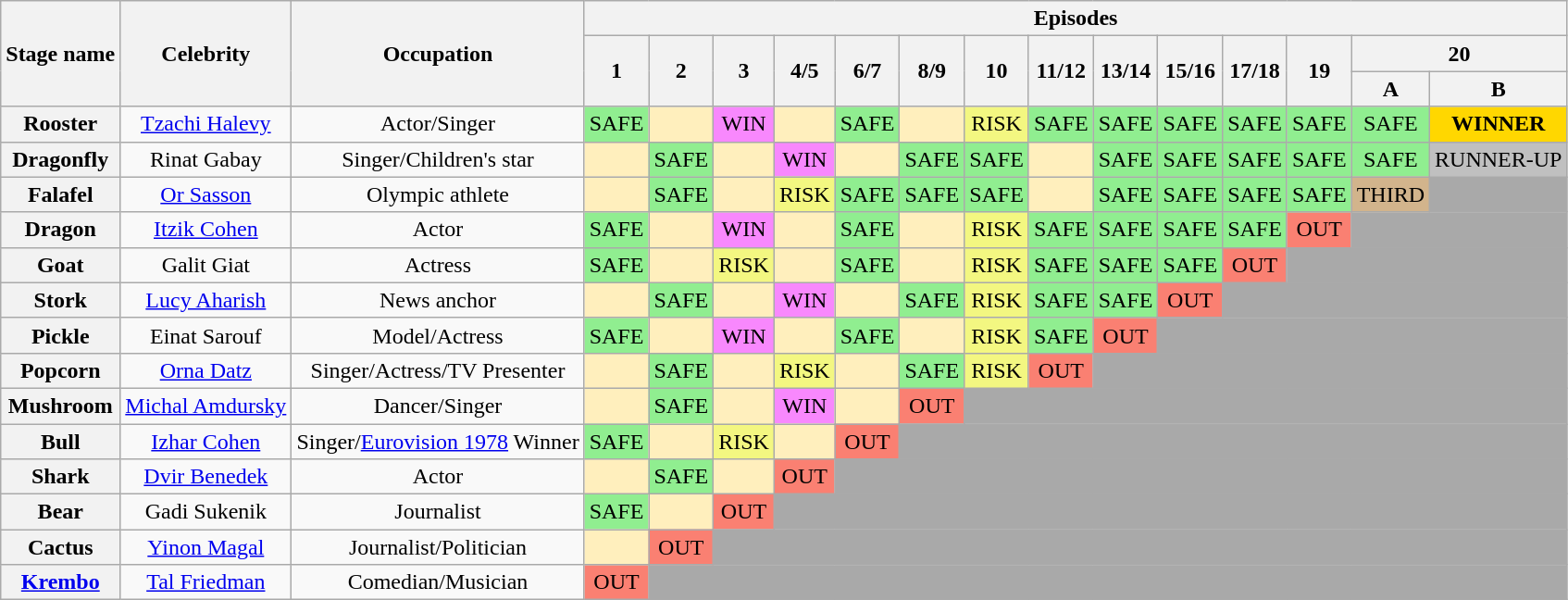<table class="wikitable" style="text-align:center; ">
<tr>
<th rowspan="3">Stage name</th>
<th rowspan="3">Celebrity</th>
<th rowspan="3">Occupation</th>
<th colspan="14">Episodes</th>
</tr>
<tr>
<th rowspan="2">1</th>
<th rowspan="2">2</th>
<th rowspan="2">3</th>
<th rowspan="2">4/5</th>
<th rowspan="2">6/7</th>
<th rowspan="2">8/9</th>
<th rowspan="2">10</th>
<th rowspan="2">11/12</th>
<th rowspan="2">13/14</th>
<th rowspan="2">15/16</th>
<th rowspan="2">17/18</th>
<th rowspan="2">19</th>
<th colspan="2">20</th>
</tr>
<tr>
<th>A</th>
<th>B</th>
</tr>
<tr>
<th>Rooster</th>
<td><a href='#'>Tzachi Halevy</a></td>
<td>Actor/Singer</td>
<td bgcolor="lightgreen">SAFE</td>
<td bgcolor="FFEFBD"></td>
<td bgcolor="F888FD">WIN</td>
<td bgcolor="FFEFBD"></td>
<td bgcolor="lightgreen">SAFE</td>
<td bgcolor="FFEFBD"></td>
<td bgcolor="F3F781">RISK</td>
<td bgcolor="lightgreen">SAFE</td>
<td bgcolor="lightgreen">SAFE</td>
<td bgcolor="lightgreen">SAFE</td>
<td bgcolor="lightgreen">SAFE</td>
<td bgcolor="lightgreen">SAFE</td>
<td bgcolor="lightgreen">SAFE</td>
<td bgcolor="gold"><strong>WINNER</strong></td>
</tr>
<tr>
<th>Dragonfly</th>
<td>Rinat Gabay</td>
<td>Singer/Children's star</td>
<td bgcolor="FFEFBD"></td>
<td bgcolor="lightgreen">SAFE</td>
<td bgcolor="FFEFBD"></td>
<td bgcolor="F888FD">WIN</td>
<td bgcolor="FFEFBD"></td>
<td bgcolor="lightgreen">SAFE</td>
<td bgcolor="lightgreen">SAFE</td>
<td bgcolor="FFEFBD"></td>
<td bgcolor="lightgreen">SAFE</td>
<td bgcolor="lightgreen">SAFE</td>
<td bgcolor="lightgreen">SAFE</td>
<td bgcolor="lightgreen">SAFE</td>
<td bgcolor="lightgreen">SAFE</td>
<td bgcolor="silver">RUNNER-UP</td>
</tr>
<tr>
<th>Falafel</th>
<td><a href='#'>Or Sasson</a></td>
<td>Olympic athlete</td>
<td bgcolor="FFEFBD"></td>
<td bgcolor="lightgreen">SAFE</td>
<td bgcolor="FFEFBD"></td>
<td bgcolor="F3F781">RISK</td>
<td bgcolor="lightgreen">SAFE</td>
<td bgcolor="lightgreen">SAFE</td>
<td bgcolor="lightgreen">SAFE</td>
<td bgcolor="FFEFBD"></td>
<td bgcolor="lightgreen">SAFE</td>
<td bgcolor="lightgreen">SAFE</td>
<td bgcolor="lightgreen">SAFE</td>
<td bgcolor="lightgreen">SAFE</td>
<td bgcolor="tan">THIRD</td>
<td bgcolor="darkgrey"></td>
</tr>
<tr>
<th>Dragon</th>
<td><a href='#'>Itzik Cohen</a></td>
<td>Actor</td>
<td bgcolor="lightgreen">SAFE</td>
<td bgcolor="FFEFBD"></td>
<td bgcolor="F888FD">WIN</td>
<td bgcolor="FFEFBD"></td>
<td bgcolor="lightgreen">SAFE</td>
<td bgcolor="FFEFBD"></td>
<td bgcolor="F3F781">RISK</td>
<td bgcolor="lightgreen">SAFE</td>
<td bgcolor="lightgreen">SAFE</td>
<td bgcolor="lightgreen">SAFE</td>
<td bgcolor="lightgreen">SAFE</td>
<td bgcolor="salmon">OUT</td>
<td colspan="2" bgcolor="darkgrey"></td>
</tr>
<tr>
<th>Goat</th>
<td>Galit Giat</td>
<td>Actress</td>
<td bgcolor="lightgreen">SAFE</td>
<td bgcolor="FFEFBD"></td>
<td bgcolor="F3F781">RISK</td>
<td bgcolor="FFEFBD"></td>
<td bgcolor="lightgreen">SAFE</td>
<td bgcolor="FFEFBD"></td>
<td bgcolor="F3F781">RISK</td>
<td bgcolor="lightgreen">SAFE</td>
<td bgcolor="lightgreen">SAFE</td>
<td bgcolor="lightgreen">SAFE</td>
<td bgcolor="salmon">OUT</td>
<td colspan="3" bgcolor="darkgrey"></td>
</tr>
<tr>
<th>Stork</th>
<td><a href='#'>Lucy Aharish</a></td>
<td>News anchor</td>
<td bgcolor="FFEFBD"></td>
<td bgcolor="lightgreen">SAFE</td>
<td bgcolor="FFEFBD"></td>
<td bgcolor="F888FD">WIN</td>
<td bgcolor="FFEFBD"></td>
<td bgcolor="lightgreen">SAFE</td>
<td bgcolor="F3F781">RISK</td>
<td bgcolor="lightgreen">SAFE</td>
<td bgcolor="lightgreen">SAFE</td>
<td bgcolor="salmon">OUT</td>
<td colspan="4" bgcolor="darkgrey"></td>
</tr>
<tr>
<th>Pickle</th>
<td>Einat Sarouf</td>
<td>Model/Actress</td>
<td bgcolor="lightgreen">SAFE</td>
<td bgcolor="FFEFBD"></td>
<td bgcolor="F888FD">WIN</td>
<td bgcolor="FFEFBD"></td>
<td bgcolor="lightgreen">SAFE</td>
<td bgcolor="FFEFBD"></td>
<td bgcolor="F3F781">RISK</td>
<td bgcolor="lightgreen">SAFE</td>
<td bgcolor="salmon">OUT</td>
<td colspan="5" bgcolor="darkgrey"></td>
</tr>
<tr>
<th>Popcorn</th>
<td><a href='#'>Orna Datz</a></td>
<td>Singer/Actress/TV Presenter</td>
<td bgcolor="FFEFBD"></td>
<td bgcolor="lightgreen">SAFE</td>
<td bgcolor="FFEFBD"></td>
<td bgcolor="F3F781">RISK</td>
<td bgcolor="FFEFBD"></td>
<td bgcolor="lightgreen">SAFE</td>
<td bgcolor="F3F781">RISK</td>
<td bgcolor="salmon">OUT</td>
<td colspan="6" bgcolor="darkgrey"></td>
</tr>
<tr>
<th>Mushroom</th>
<td><a href='#'>Michal Amdursky</a></td>
<td>Dancer/Singer</td>
<td bgcolor="FFEFBD"></td>
<td bgcolor="lightgreen">SAFE</td>
<td bgcolor="FFEFBD"></td>
<td bgcolor="F888FD">WIN</td>
<td bgcolor="FFEFBD"></td>
<td bgcolor="salmon">OUT</td>
<td colspan="8" bgcolor="darkgrey"></td>
</tr>
<tr>
<th>Bull</th>
<td><a href='#'>Izhar Cohen</a></td>
<td>Singer/<a href='#'>Eurovision 1978</a> Winner</td>
<td bgcolor="lightgreen">SAFE</td>
<td bgcolor="FFEFBD"></td>
<td bgcolor="F3F781">RISK</td>
<td bgcolor="FFEFBD"></td>
<td bgcolor="salmon">OUT</td>
<td colspan="9" bgcolor="darkgrey"></td>
</tr>
<tr>
<th>Shark</th>
<td><a href='#'>Dvir Benedek</a></td>
<td>Actor</td>
<td bgcolor="FFEFBD"></td>
<td bgcolor="lightgreen">SAFE</td>
<td bgcolor="FFEFBD"></td>
<td bgcolor="salmon">OUT</td>
<td colspan="10" bgcolor="darkgrey"></td>
</tr>
<tr>
<th>Bear</th>
<td>Gadi Sukenik</td>
<td>Journalist</td>
<td bgcolor="lightgreen">SAFE</td>
<td bgcolor="FFEFBD"></td>
<td bgcolor="salmon">OUT</td>
<td colspan="11" bgcolor="darkgrey"></td>
</tr>
<tr>
<th>Cactus</th>
<td><a href='#'>Yinon Magal</a></td>
<td>Journalist/Politician</td>
<td bgcolor="FFEFBD"></td>
<td bgcolor="salmon">OUT</td>
<td colspan="12" bgcolor="darkgrey"></td>
</tr>
<tr>
<th><a href='#'>Krembo</a></th>
<td><a href='#'>Tal Friedman</a></td>
<td>Comedian/Musician</td>
<td bgcolor="salmon">OUT</td>
<td colspan="13" bgcolor="darkgrey"></td>
</tr>
</table>
